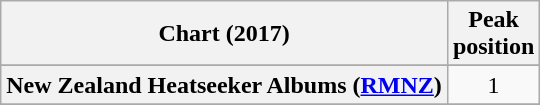<table class="wikitable sortable plainrowheaders" style="text-align:center">
<tr>
<th scope="col">Chart (2017)</th>
<th scope="col">Peak<br> position</th>
</tr>
<tr>
</tr>
<tr>
</tr>
<tr>
</tr>
<tr>
</tr>
<tr>
</tr>
<tr>
</tr>
<tr>
</tr>
<tr>
</tr>
<tr>
<th scope="row">New Zealand Heatseeker Albums (<a href='#'>RMNZ</a>)</th>
<td>1</td>
</tr>
<tr>
</tr>
<tr>
</tr>
<tr>
</tr>
<tr>
</tr>
</table>
